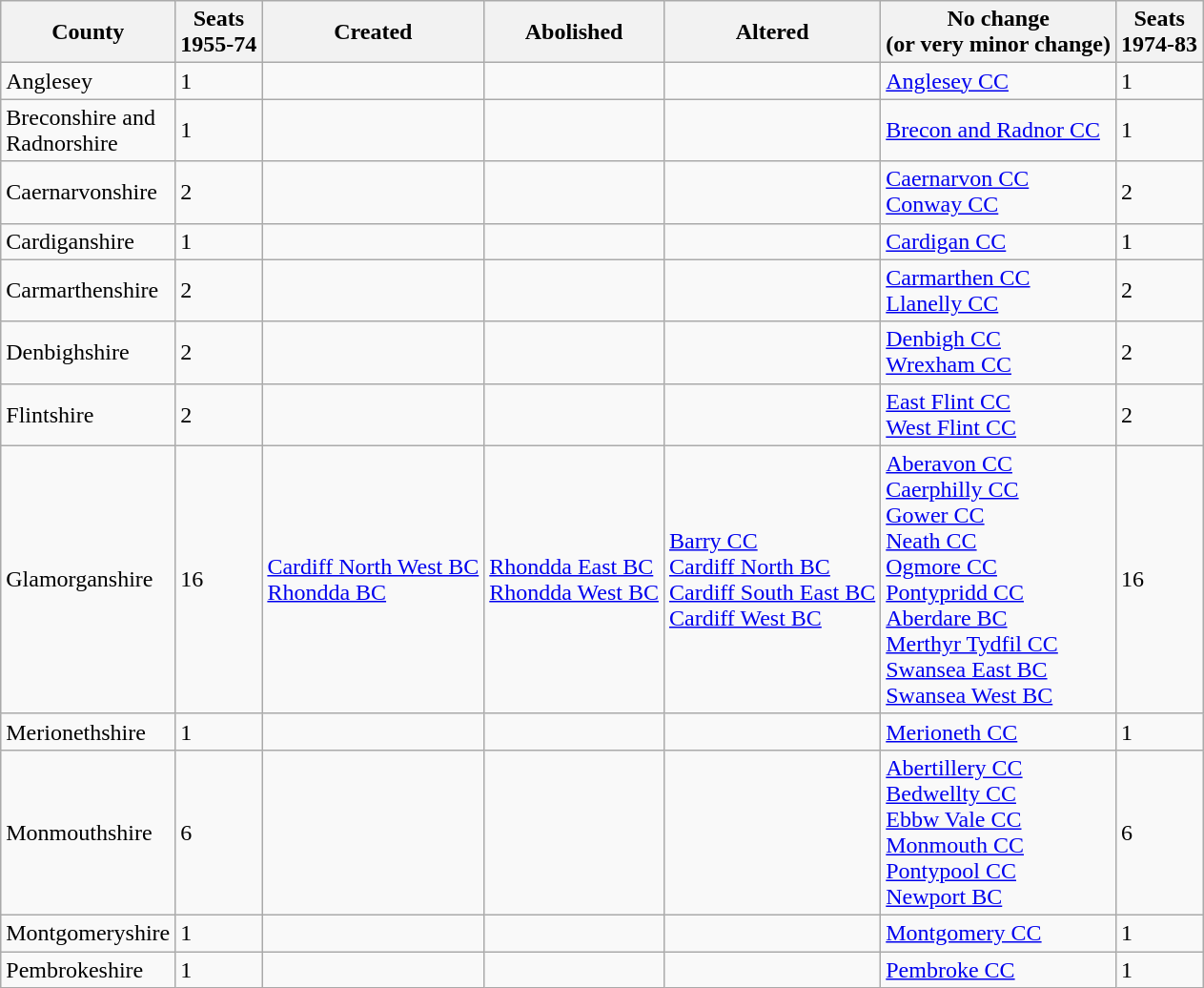<table class="wikitable">
<tr>
<th>County</th>
<th>Seats<br>1955-74</th>
<th>Created</th>
<th>Abolished</th>
<th>Altered</th>
<th>No change<br>(or very minor change)</th>
<th>Seats<br>1974-83</th>
</tr>
<tr>
<td>Anglesey</td>
<td>1</td>
<td></td>
<td></td>
<td></td>
<td><a href='#'>Anglesey CC</a></td>
<td>1</td>
</tr>
<tr>
<td>Breconshire and<br>Radnorshire</td>
<td>1</td>
<td></td>
<td></td>
<td></td>
<td><a href='#'>Brecon and Radnor CC</a></td>
<td>1</td>
</tr>
<tr>
<td>Caernarvonshire</td>
<td>2</td>
<td></td>
<td></td>
<td></td>
<td><a href='#'>Caernarvon CC</a><br><a href='#'>Conway CC</a></td>
<td>2</td>
</tr>
<tr>
<td>Cardiganshire</td>
<td>1</td>
<td></td>
<td></td>
<td></td>
<td><a href='#'>Cardigan CC</a></td>
<td>1</td>
</tr>
<tr>
<td>Carmarthenshire</td>
<td>2</td>
<td></td>
<td></td>
<td></td>
<td><a href='#'>Carmarthen CC</a><br><a href='#'>Llanelly CC</a></td>
<td>2</td>
</tr>
<tr>
<td>Denbighshire</td>
<td>2</td>
<td></td>
<td></td>
<td></td>
<td><a href='#'>Denbigh CC</a><br><a href='#'>Wrexham CC</a></td>
<td>2</td>
</tr>
<tr>
<td>Flintshire</td>
<td>2</td>
<td></td>
<td></td>
<td></td>
<td><a href='#'>East Flint CC</a><br><a href='#'>West Flint CC</a></td>
<td>2</td>
</tr>
<tr>
<td>Glamorganshire</td>
<td>16</td>
<td><a href='#'>Cardiff North West BC</a><br><a href='#'>Rhondda BC</a></td>
<td><a href='#'>Rhondda East BC</a><br><a href='#'>Rhondda West BC</a></td>
<td><a href='#'>Barry CC</a><br><a href='#'>Cardiff North BC</a><br><a href='#'>Cardiff South East BC</a><br><a href='#'>Cardiff West BC</a></td>
<td><a href='#'>Aberavon CC</a><br><a href='#'>Caerphilly CC</a><br><a href='#'>Gower CC</a><br><a href='#'>Neath CC</a><br><a href='#'>Ogmore CC</a><br><a href='#'>Pontypridd CC</a><br><a href='#'>Aberdare BC</a><br><a href='#'>Merthyr Tydfil CC</a><br><a href='#'>Swansea East BC</a><br><a href='#'>Swansea West BC</a></td>
<td>16</td>
</tr>
<tr>
<td>Merionethshire</td>
<td>1</td>
<td></td>
<td></td>
<td></td>
<td><a href='#'>Merioneth CC</a></td>
<td>1</td>
</tr>
<tr>
<td>Monmouthshire</td>
<td>6</td>
<td></td>
<td></td>
<td></td>
<td><a href='#'>Abertillery CC</a><br><a href='#'>Bedwellty CC</a><br><a href='#'>Ebbw Vale CC</a><br><a href='#'>Monmouth CC</a><br><a href='#'>Pontypool CC</a><br><a href='#'>Newport BC</a></td>
<td>6</td>
</tr>
<tr>
<td>Montgomeryshire</td>
<td>1</td>
<td></td>
<td></td>
<td></td>
<td><a href='#'>Montgomery CC</a></td>
<td>1</td>
</tr>
<tr>
<td>Pembrokeshire</td>
<td>1</td>
<td></td>
<td></td>
<td></td>
<td><a href='#'>Pembroke CC</a></td>
<td>1</td>
</tr>
</table>
